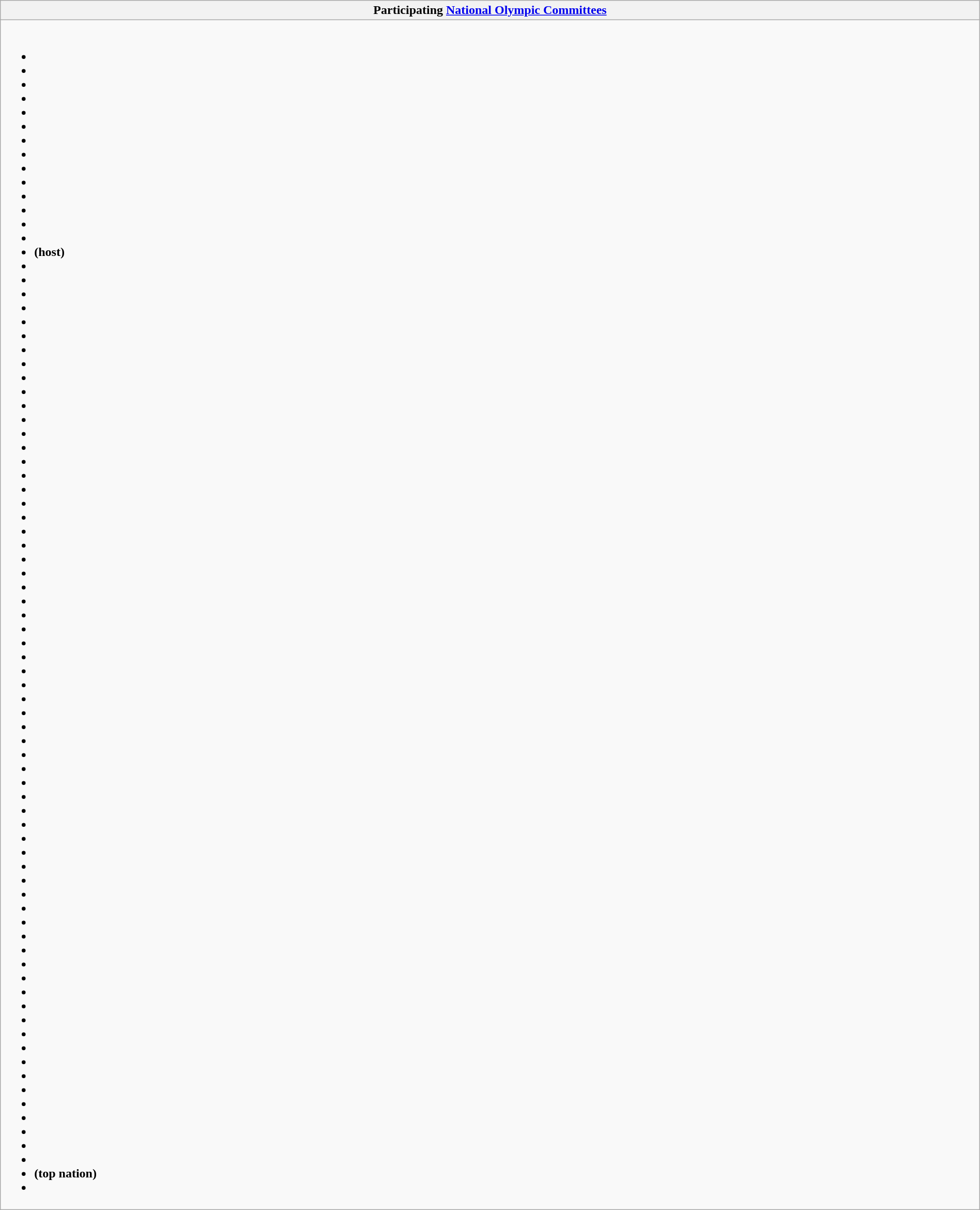<table class="wikitable collapsible" style="width:100%;">
<tr>
<th>Participating <a href='#'>National Olympic Committees</a></th>
</tr>
<tr>
<td><br><ul><li></li><li></li><li></li><li></li><li></li><li></li><li></li><li></li><li></li><li></li><li></li><li></li><li></li><li></li><li> <strong>(host)</strong></li><li></li><li></li><li></li><li></li><li></li><li></li><li></li><li></li><li></li><li></li><li></li><li></li><li></li><li></li><li></li><li></li><li></li><li></li><li></li><li></li><li></li><li></li><li></li><li></li><li></li><li></li><li></li><li></li><li></li><li></li><li></li><li></li><li></li><li></li><li></li><li></li><li></li><li></li><li></li><li></li><li></li><li></li><li></li><li></li><li></li><li></li><li></li><li></li><li></li><li></li><li></li><li></li><li></li><li></li><li></li><li></li><li></li><li></li><li></li><li></li><li></li><li></li><li></li><li></li><li></li><li> <strong> (top nation)</strong></li><li></li></ul></td>
</tr>
</table>
